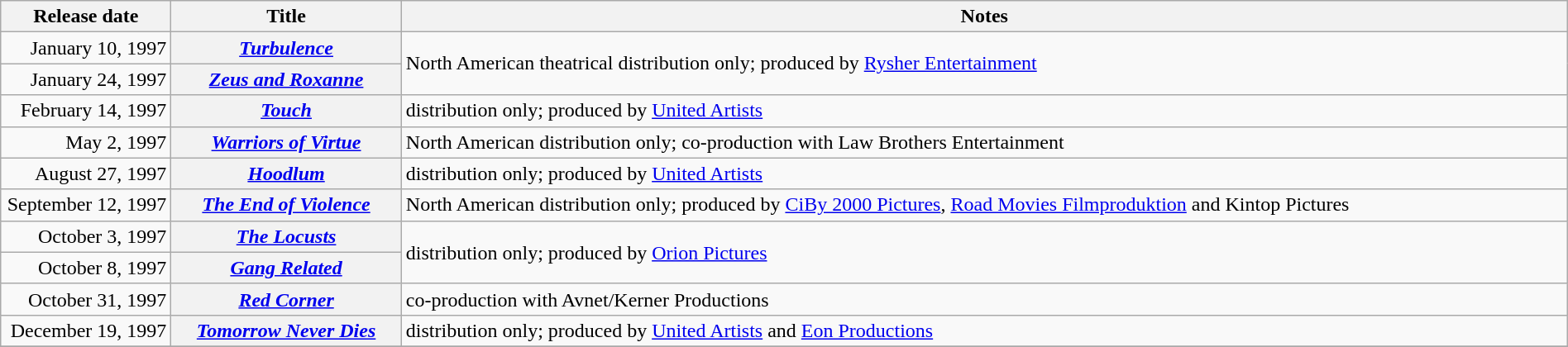<table class="wikitable sortable" style="width:100%;">
<tr>
<th scope="col" style="width:130px;">Release date</th>
<th>Title</th>
<th>Notes</th>
</tr>
<tr>
<td style="text-align:right;">January 10, 1997</td>
<th scope="row"><em><a href='#'>Turbulence</a></em></th>
<td rowspan="2">North American theatrical distribution only; produced by <a href='#'>Rysher Entertainment</a></td>
</tr>
<tr>
<td style="text-align:right;">January 24, 1997</td>
<th scope="row"><em><a href='#'>Zeus and Roxanne</a></em></th>
</tr>
<tr>
<td style="text-align:right;">February 14, 1997</td>
<th scope="row"><em><a href='#'>Touch</a></em></th>
<td>distribution only; produced by <a href='#'>United Artists</a></td>
</tr>
<tr>
<td style="text-align:right;">May 2, 1997</td>
<th scope="row"><em><a href='#'>Warriors of Virtue</a></em></th>
<td>North American distribution only; co-production with Law Brothers Entertainment</td>
</tr>
<tr>
<td style="text-align:right;">August 27, 1997</td>
<th scope="row"><em><a href='#'>Hoodlum</a></em></th>
<td>distribution only; produced by <a href='#'>United Artists</a></td>
</tr>
<tr>
<td style="text-align:right;">September 12, 1997</td>
<th scope="row"><em><a href='#'>The End of Violence</a></em></th>
<td>North American distribution only; produced by <a href='#'>CiBy 2000 Pictures</a>, <a href='#'>Road Movies Filmproduktion</a> and Kintop Pictures</td>
</tr>
<tr>
<td style="text-align:right;">October 3, 1997</td>
<th scope="row"><em><a href='#'>The Locusts</a></em></th>
<td rowspan="2">distribution only; produced by <a href='#'>Orion Pictures</a></td>
</tr>
<tr>
<td style="text-align:right;">October 8, 1997</td>
<th scope="row"><em><a href='#'>Gang Related</a></em></th>
</tr>
<tr>
<td style="text-align:right;">October 31, 1997</td>
<th scope="row"><em><a href='#'>Red Corner</a></em></th>
<td>co-production with Avnet/Kerner Productions</td>
</tr>
<tr>
<td style="text-align:right;">December 19, 1997</td>
<th scope="row"><em><a href='#'>Tomorrow Never Dies</a></em></th>
<td>distribution only; produced by <a href='#'>United Artists</a> and <a href='#'>Eon Productions</a></td>
</tr>
<tr>
</tr>
</table>
